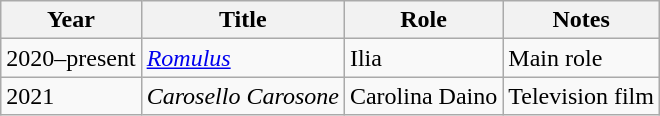<table class="wikitable">
<tr>
<th>Year</th>
<th>Title</th>
<th>Role</th>
<th>Notes</th>
</tr>
<tr>
<td>2020–present</td>
<td><em><a href='#'>Romulus</a></em></td>
<td>Ilia</td>
<td>Main role</td>
</tr>
<tr>
<td>2021</td>
<td><em>Carosello Carosone</em></td>
<td>Carolina Daino</td>
<td>Television film</td>
</tr>
</table>
